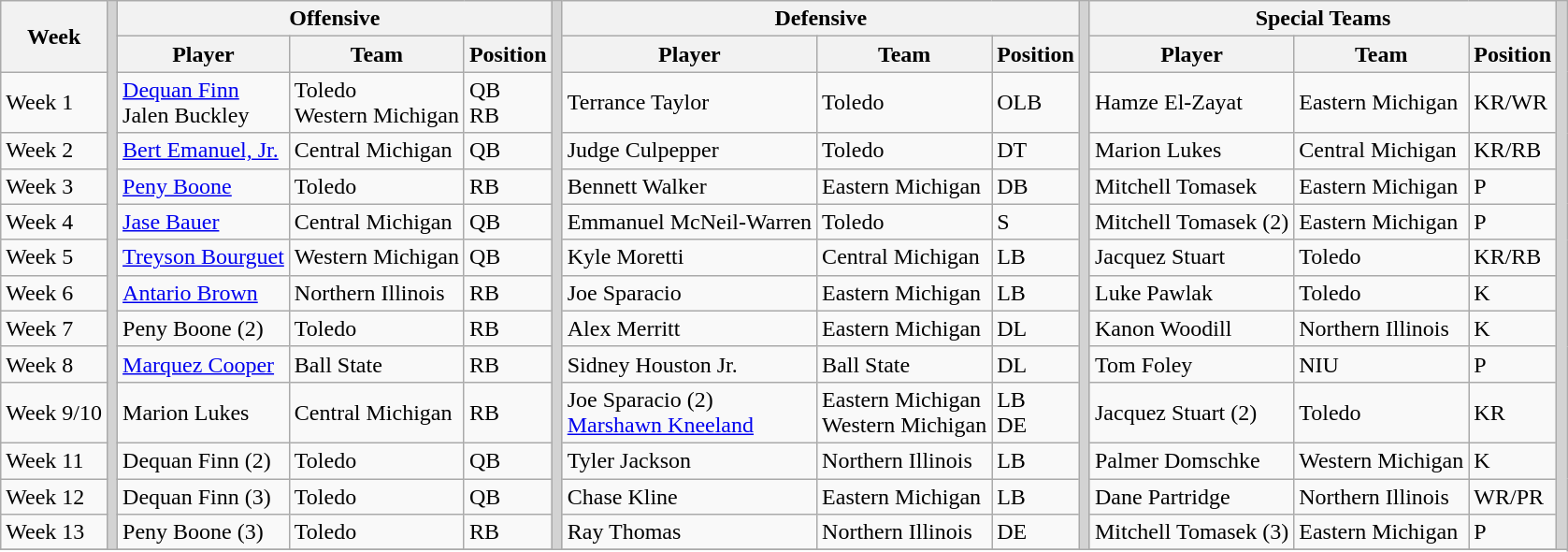<table class="wikitable" border="1">
<tr>
<th rowspan="2">Week</th>
<th rowSpan="17" style="background-color:lightgrey;"></th>
<th colspan="3">Offensive</th>
<th rowSpan="17" style="background-color:lightgrey;"></th>
<th colspan="3">Defensive</th>
<th rowSpan="17" style="background-color:lightgrey;"></th>
<th colspan="3">Special Teams</th>
<th rowSpan="17" style="background-color:lightgrey;"></th>
</tr>
<tr>
<th>Player</th>
<th>Team</th>
<th>Position</th>
<th>Player</th>
<th>Team</th>
<th>Position</th>
<th>Player</th>
<th>Team</th>
<th>Position</th>
</tr>
<tr>
<td>Week 1</td>
<td><a href='#'>Dequan Finn</a><br>Jalen Buckley</td>
<td>Toledo<br>Western Michigan</td>
<td>QB<br>RB</td>
<td>Terrance Taylor</td>
<td>Toledo</td>
<td>OLB</td>
<td>Hamze El-Zayat</td>
<td>Eastern Michigan</td>
<td>KR/WR</td>
</tr>
<tr>
<td>Week 2</td>
<td><a href='#'>Bert Emanuel, Jr.</a></td>
<td>Central Michigan</td>
<td>QB</td>
<td>Judge Culpepper</td>
<td>Toledo</td>
<td>DT</td>
<td>Marion Lukes</td>
<td>Central Michigan</td>
<td>KR/RB</td>
</tr>
<tr>
<td>Week 3</td>
<td><a href='#'>Peny Boone</a></td>
<td>Toledo</td>
<td>RB</td>
<td>Bennett Walker</td>
<td>Eastern Michigan</td>
<td>DB</td>
<td>Mitchell Tomasek</td>
<td>Eastern Michigan</td>
<td>P</td>
</tr>
<tr>
<td>Week 4</td>
<td><a href='#'>Jase Bauer</a></td>
<td>Central Michigan</td>
<td>QB</td>
<td>Emmanuel McNeil-Warren</td>
<td>Toledo</td>
<td>S</td>
<td>Mitchell Tomasek (2)</td>
<td>Eastern Michigan</td>
<td>P</td>
</tr>
<tr>
<td>Week 5</td>
<td><a href='#'>Treyson Bourguet</a></td>
<td>Western Michigan</td>
<td>QB</td>
<td>Kyle Moretti</td>
<td>Central Michigan</td>
<td>LB</td>
<td>Jacquez Stuart</td>
<td>Toledo</td>
<td>KR/RB</td>
</tr>
<tr>
<td>Week 6</td>
<td><a href='#'>Antario Brown</a></td>
<td>Northern Illinois</td>
<td>RB</td>
<td>Joe Sparacio</td>
<td>Eastern Michigan</td>
<td>LB</td>
<td>Luke Pawlak</td>
<td>Toledo</td>
<td>K</td>
</tr>
<tr>
<td>Week 7</td>
<td>Peny Boone (2)</td>
<td>Toledo</td>
<td>RB</td>
<td>Alex Merritt</td>
<td>Eastern Michigan</td>
<td>DL</td>
<td>Kanon Woodill</td>
<td>Northern Illinois</td>
<td>K</td>
</tr>
<tr>
<td>Week 8</td>
<td><a href='#'>Marquez Cooper</a></td>
<td>Ball State</td>
<td>RB</td>
<td>Sidney Houston Jr.</td>
<td>Ball State</td>
<td>DL</td>
<td>Tom Foley</td>
<td>NIU</td>
<td>P</td>
</tr>
<tr>
<td>Week 9/10</td>
<td>Marion Lukes</td>
<td>Central Michigan</td>
<td>RB</td>
<td>Joe Sparacio (2)<br><a href='#'>Marshawn Kneeland</a></td>
<td>Eastern Michigan<br>Western Michigan</td>
<td>LB<br>DE</td>
<td>Jacquez Stuart (2)</td>
<td>Toledo</td>
<td>KR</td>
</tr>
<tr>
<td>Week 11</td>
<td>Dequan Finn (2)</td>
<td>Toledo</td>
<td>QB</td>
<td>Tyler Jackson</td>
<td>Northern Illinois</td>
<td>LB</td>
<td>Palmer Domschke</td>
<td>Western Michigan</td>
<td>K</td>
</tr>
<tr>
<td>Week 12</td>
<td>Dequan Finn (3)</td>
<td>Toledo</td>
<td>QB</td>
<td>Chase Kline</td>
<td>Eastern Michigan</td>
<td>LB</td>
<td>Dane Partridge</td>
<td>Northern Illinois</td>
<td>WR/PR</td>
</tr>
<tr>
<td>Week 13</td>
<td>Peny Boone (3)</td>
<td>Toledo</td>
<td>RB</td>
<td>Ray Thomas</td>
<td>Northern Illinois</td>
<td>DE</td>
<td>Mitchell Tomasek (3)</td>
<td>Eastern Michigan</td>
<td>P</td>
</tr>
<tr>
</tr>
</table>
